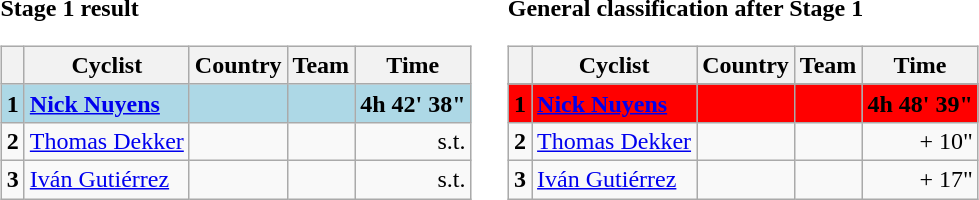<table>
<tr>
<td><strong>Stage 1 result</strong><br><table class="wikitable">
<tr>
<th></th>
<th>Cyclist</th>
<th>Country</th>
<th>Team</th>
<th>Time</th>
</tr>
<tr style="background:lightblue">
<td><strong>1</strong></td>
<td><strong><a href='#'>Nick Nuyens</a></strong></td>
<td><strong></strong></td>
<td><strong></strong></td>
<td align=right><strong>4h 42' 38"</strong></td>
</tr>
<tr>
<td><strong>2</strong></td>
<td><a href='#'>Thomas Dekker</a></td>
<td></td>
<td></td>
<td align=right>s.t.</td>
</tr>
<tr>
<td><strong>3</strong></td>
<td><a href='#'>Iván Gutiérrez</a></td>
<td></td>
<td></td>
<td align=right>s.t.</td>
</tr>
</table>
</td>
<td></td>
<td><strong>General classification after Stage 1</strong><br><table class="wikitable">
<tr>
<th></th>
<th>Cyclist</th>
<th>Country</th>
<th>Team</th>
<th>Time</th>
</tr>
<tr>
</tr>
<tr style="background:red">
<td><strong>1</strong></td>
<td><strong><a href='#'>Nick Nuyens</a></strong></td>
<td><strong></strong></td>
<td><strong></strong></td>
<td align=right><strong>4h 48' 39"</strong></td>
</tr>
<tr>
<td><strong>2</strong></td>
<td><a href='#'>Thomas Dekker</a></td>
<td></td>
<td></td>
<td align=right>+ 10"</td>
</tr>
<tr>
<td><strong>3</strong></td>
<td><a href='#'>Iván Gutiérrez</a></td>
<td></td>
<td></td>
<td align=right>+ 17"</td>
</tr>
</table>
</td>
</tr>
</table>
